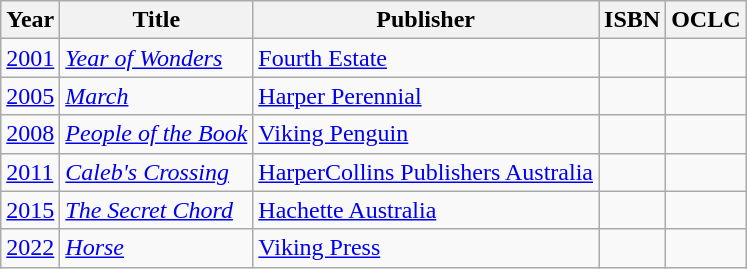<table class="wikitable sortable">
<tr>
<th>Year</th>
<th>Title</th>
<th>Publisher</th>
<th>ISBN</th>
<th>OCLC</th>
</tr>
<tr>
<td><a href='#'>2001</a></td>
<td><em><a href='#'>Year of Wonders</a></em></td>
<td><a href='#'>Fourth Estate</a></td>
<td></td>
<td></td>
</tr>
<tr>
<td><a href='#'>2005</a></td>
<td><em><a href='#'>March</a></em></td>
<td><a href='#'>Harper Perennial</a></td>
<td></td>
<td></td>
</tr>
<tr>
<td><a href='#'>2008</a></td>
<td><em><a href='#'>People of the Book</a></em></td>
<td><a href='#'>Viking Penguin</a></td>
<td></td>
<td></td>
</tr>
<tr>
<td><a href='#'>2011</a></td>
<td><em><a href='#'>Caleb's Crossing</a></em></td>
<td><a href='#'>HarperCollins Publishers Australia</a></td>
<td></td>
<td></td>
</tr>
<tr>
<td><a href='#'>2015</a></td>
<td><em><a href='#'>The Secret Chord</a></em></td>
<td><a href='#'>Hachette Australia</a></td>
<td></td>
<td></td>
</tr>
<tr>
<td><a href='#'>2022</a></td>
<td><em><a href='#'>Horse</a></em></td>
<td><a href='#'>Viking Press</a></td>
<td></td>
<td></td>
</tr>
</table>
